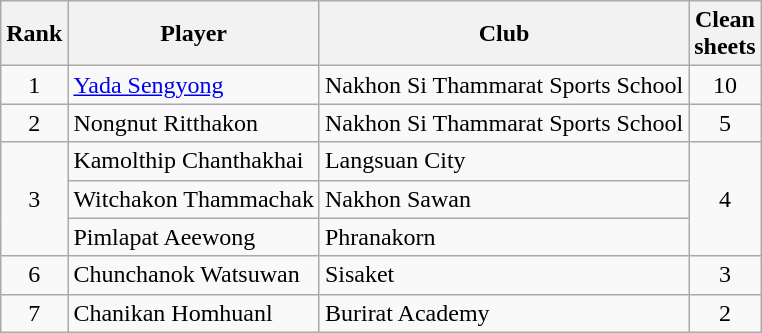<table class="wikitable" style="text-align:center">
<tr>
<th>Rank</th>
<th>Player</th>
<th>Club</th>
<th>Clean<br>sheets</th>
</tr>
<tr>
<td>1</td>
<td align="left"> <a href='#'>Yada Sengyong</a></td>
<td align="left">Nakhon Si Thammarat Sports School</td>
<td>10</td>
</tr>
<tr>
<td>2</td>
<td align="left"> Nongnut Ritthakon</td>
<td align="left">Nakhon Si Thammarat Sports School</td>
<td>5</td>
</tr>
<tr>
<td rowspan="3">3</td>
<td align="left"> Kamolthip Chanthakhai</td>
<td align="left">Langsuan City</td>
<td rowspan="3">4</td>
</tr>
<tr>
<td align="left"> Witchakon Thammachak</td>
<td align="left">Nakhon Sawan</td>
</tr>
<tr>
<td align="left"> Pimlapat Aeewong</td>
<td align="left">Phranakorn</td>
</tr>
<tr>
<td>6</td>
<td align="left"> Chunchanok Watsuwan</td>
<td align="left">Sisaket</td>
<td>3</td>
</tr>
<tr>
<td>7</td>
<td align="left"> Chanikan Homhuanl</td>
<td align="left">Burirat Academy</td>
<td>2</td>
</tr>
</table>
